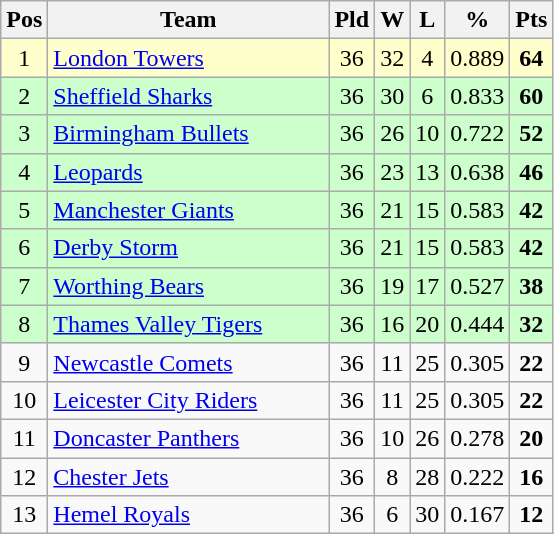<table class="wikitable" style="text-align: center;">
<tr>
<th>Pos</th>
<th scope="col" style="width: 180px;">Team</th>
<th>Pld</th>
<th>W</th>
<th>L</th>
<th>%</th>
<th>Pts</th>
</tr>
<tr style="background: #ffffcc;">
<td>1</td>
<td style="text-align:left;"><a href='#'>London Towers</a></td>
<td>36</td>
<td>32</td>
<td>4</td>
<td>0.889</td>
<td><strong>64</strong></td>
</tr>
<tr style="background: #ccffcc;">
<td>2</td>
<td style="text-align:left;"><a href='#'>Sheffield Sharks</a></td>
<td>36</td>
<td>30</td>
<td>6</td>
<td>0.833</td>
<td><strong>60</strong></td>
</tr>
<tr style="background: #ccffcc;">
<td>3</td>
<td style="text-align:left;"><a href='#'>Birmingham Bullets</a></td>
<td>36</td>
<td>26</td>
<td>10</td>
<td>0.722</td>
<td><strong>52</strong></td>
</tr>
<tr style="background: #ccffcc;">
<td>4</td>
<td style="text-align:left;"><a href='#'>Leopards</a></td>
<td>36</td>
<td>23</td>
<td>13</td>
<td>0.638</td>
<td><strong>46</strong></td>
</tr>
<tr style="background: #ccffcc;">
<td>5</td>
<td style="text-align:left;"><a href='#'>Manchester Giants</a></td>
<td>36</td>
<td>21</td>
<td>15</td>
<td>0.583</td>
<td><strong>42</strong></td>
</tr>
<tr style="background: #ccffcc;">
<td>6</td>
<td style="text-align:left;"><a href='#'>Derby Storm</a></td>
<td>36</td>
<td>21</td>
<td>15</td>
<td>0.583</td>
<td><strong>42</strong></td>
</tr>
<tr style="background: #ccffcc;">
<td>7</td>
<td style="text-align:left;"><a href='#'>Worthing Bears</a></td>
<td>36</td>
<td>19</td>
<td>17</td>
<td>0.527</td>
<td><strong>38</strong></td>
</tr>
<tr style="background: #ccffcc;">
<td>8</td>
<td style="text-align:left;"><a href='#'>Thames Valley Tigers</a></td>
<td>36</td>
<td>16</td>
<td>20</td>
<td>0.444</td>
<td><strong>32</strong></td>
</tr>
<tr style="background: ;">
<td>9</td>
<td style="text-align:left;"><a href='#'>Newcastle Comets</a></td>
<td>36</td>
<td>11</td>
<td>25</td>
<td>0.305</td>
<td><strong>22</strong></td>
</tr>
<tr style="background: ;">
<td>10</td>
<td style="text-align:left;"><a href='#'>Leicester City Riders</a></td>
<td>36</td>
<td>11</td>
<td>25</td>
<td>0.305</td>
<td><strong>22</strong></td>
</tr>
<tr style="background: ;">
<td>11</td>
<td style="text-align:left;"><a href='#'>Doncaster Panthers</a></td>
<td>36</td>
<td>10</td>
<td>26</td>
<td>0.278</td>
<td><strong>20</strong></td>
</tr>
<tr style="background: ;">
<td>12</td>
<td style="text-align:left;"><a href='#'>Chester Jets</a></td>
<td>36</td>
<td>8</td>
<td>28</td>
<td>0.222</td>
<td><strong>16</strong></td>
</tr>
<tr style="background: ;">
<td>13</td>
<td style="text-align:left;"><a href='#'>Hemel Royals</a></td>
<td>36</td>
<td>6</td>
<td>30</td>
<td>0.167</td>
<td><strong>12</strong></td>
</tr>
</table>
